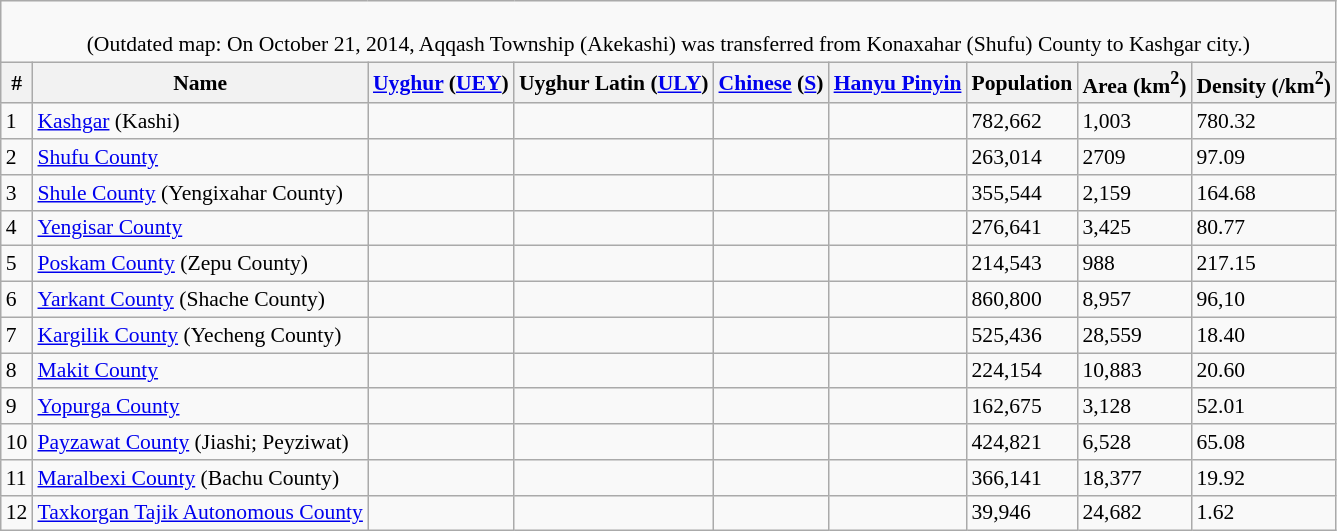<table class="wikitable"  style="font-size:90%;" align=center>
<tr>
<td colspan="10" align="center"><br>(Outdated map: On October 21, 2014, Aqqash Township (Akekashi) was transferred from Konaxahar (Shufu) County to Kashgar city.)</td>
</tr>
<tr>
<th>#</th>
<th>Name</th>
<th><a href='#'>Uyghur</a> (<a href='#'>UEY</a>)</th>
<th>Uyghur Latin (<a href='#'>ULY</a>)</th>
<th><a href='#'>Chinese</a> (<a href='#'>S</a>)</th>
<th><a href='#'>Hanyu Pinyin</a></th>
<th>Population </th>
<th>Area (km<sup>2</sup>)</th>
<th>Density (/km<sup>2</sup>)</th>
</tr>
<tr --------->
<td>1</td>
<td><a href='#'>Kashgar</a> (Kashi)</td>
<td style="text-align:right"></td>
<td></td>
<td></td>
<td></td>
<td>782,662</td>
<td>1,003</td>
<td>780.32</td>
</tr>
<tr --------->
<td>2</td>
<td><a href='#'>Shufu County</a></td>
<td style="text-align:right"></td>
<td></td>
<td></td>
<td></td>
<td>263,014</td>
<td>2709</td>
<td>97.09</td>
</tr>
<tr --------->
<td>3</td>
<td><a href='#'>Shule County</a> (Yengixahar County)</td>
<td style="text-align:right"></td>
<td></td>
<td></td>
<td></td>
<td>355,544</td>
<td>2,159</td>
<td>164.68</td>
</tr>
<tr --------->
<td>4</td>
<td><a href='#'>Yengisar County</a></td>
<td style="text-align:right"></td>
<td></td>
<td></td>
<td></td>
<td>276,641</td>
<td>3,425</td>
<td>80.77</td>
</tr>
<tr --------->
<td>5</td>
<td><a href='#'>Poskam County</a> (Zepu County)</td>
<td style="text-align:right"></td>
<td></td>
<td></td>
<td></td>
<td>214,543</td>
<td>988</td>
<td>217.15</td>
</tr>
<tr --------->
<td>6</td>
<td><a href='#'>Yarkant County</a> (Shache County)</td>
<td style="text-align:right"></td>
<td></td>
<td></td>
<td></td>
<td>860,800</td>
<td>8,957</td>
<td>96,10</td>
</tr>
<tr --------->
<td>7</td>
<td><a href='#'>Kargilik County</a> (Yecheng County)</td>
<td style="text-align:right"></td>
<td></td>
<td></td>
<td></td>
<td>525,436</td>
<td>28,559</td>
<td>18.40</td>
</tr>
<tr --------->
<td>8</td>
<td><a href='#'>Makit County</a></td>
<td style="text-align:right"></td>
<td></td>
<td></td>
<td></td>
<td>224,154</td>
<td>10,883</td>
<td>20.60</td>
</tr>
<tr --------->
<td>9</td>
<td><a href='#'>Yopurga County</a></td>
<td style="text-align:right"></td>
<td></td>
<td></td>
<td></td>
<td>162,675</td>
<td>3,128</td>
<td>52.01</td>
</tr>
<tr --------->
<td>10</td>
<td><a href='#'>Payzawat County</a> (Jiashi; Peyziwat)</td>
<td style="text-align:right"></td>
<td></td>
<td></td>
<td></td>
<td>424,821</td>
<td>6,528</td>
<td>65.08</td>
</tr>
<tr --------->
<td>11</td>
<td><a href='#'>Maralbexi County</a> (Bachu County)</td>
<td style="text-align:right"></td>
<td></td>
<td></td>
<td></td>
<td>366,141</td>
<td>18,377</td>
<td>19.92</td>
</tr>
<tr --------->
<td>12</td>
<td><a href='#'>Taxkorgan Tajik Autonomous County</a></td>
<td style="text-align:right"></td>
<td></td>
<td></td>
<td></td>
<td>39,946</td>
<td>24,682</td>
<td>1.62</td>
</tr>
</table>
